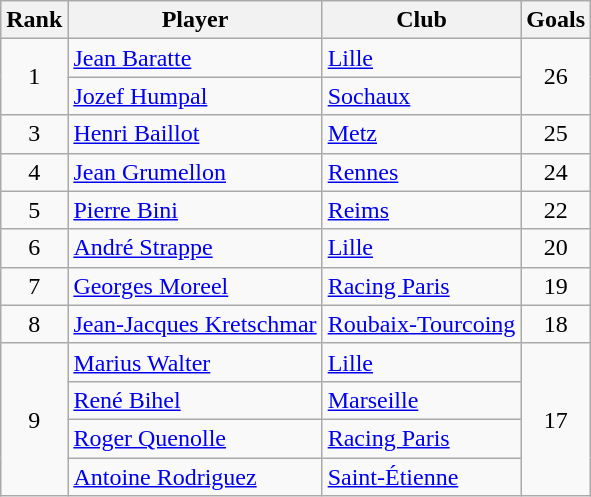<table class="wikitable" style="text-align:center">
<tr>
<th>Rank</th>
<th>Player</th>
<th>Club</th>
<th>Goals</th>
</tr>
<tr>
<td rowspan="2">1</td>
<td align="left"> <a href='#'>Jean Baratte</a></td>
<td align="left"><a href='#'>Lille</a></td>
<td rowspan="2">26</td>
</tr>
<tr>
<td align="left"> <a href='#'>Jozef Humpal</a></td>
<td align="left"><a href='#'>Sochaux</a></td>
</tr>
<tr>
<td>3</td>
<td align="left"> <a href='#'>Henri Baillot</a></td>
<td align="left"><a href='#'>Metz</a></td>
<td>25</td>
</tr>
<tr>
<td>4</td>
<td align="left"> <a href='#'>Jean Grumellon</a></td>
<td align="left"><a href='#'>Rennes</a></td>
<td>24</td>
</tr>
<tr>
<td>5</td>
<td align="left"> <a href='#'>Pierre Bini</a></td>
<td align="left"><a href='#'>Reims</a></td>
<td>22</td>
</tr>
<tr>
<td>6</td>
<td align="left"> <a href='#'>André Strappe</a></td>
<td align="left"><a href='#'>Lille</a></td>
<td>20</td>
</tr>
<tr>
<td>7</td>
<td align="left"> <a href='#'>Georges Moreel</a></td>
<td align="left"><a href='#'>Racing Paris</a></td>
<td>19</td>
</tr>
<tr>
<td>8</td>
<td align="left"> <a href='#'>Jean-Jacques Kretschmar</a></td>
<td align="left"><a href='#'>Roubaix-Tourcoing</a></td>
<td>18</td>
</tr>
<tr>
<td rowspan="4">9</td>
<td align="left"> <a href='#'>Marius Walter</a></td>
<td align="left"><a href='#'>Lille</a></td>
<td rowspan="4">17</td>
</tr>
<tr>
<td align="left"> <a href='#'>René Bihel</a></td>
<td align="left"><a href='#'>Marseille</a></td>
</tr>
<tr>
<td align="left"> <a href='#'>Roger Quenolle</a></td>
<td align="left"><a href='#'>Racing Paris</a></td>
</tr>
<tr>
<td align="left"> <a href='#'>Antoine Rodriguez</a></td>
<td align="left"><a href='#'>Saint-Étienne</a></td>
</tr>
</table>
